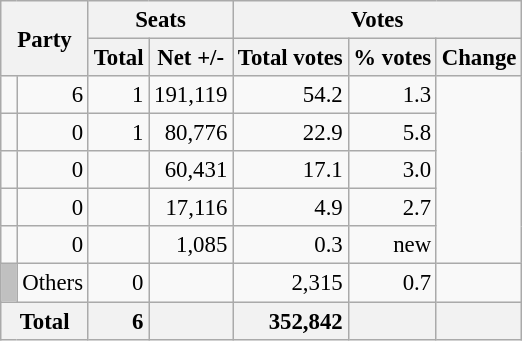<table class="wikitable" style="text-align:right; font-size:95%;">
<tr>
<th colspan="2" rowspan="2">Party</th>
<th colspan="2">Seats</th>
<th colspan="3">Votes</th>
</tr>
<tr>
<th>Total</th>
<th>Net +/-</th>
<th>Total votes</th>
<th>% votes</th>
<th>Change</th>
</tr>
<tr>
<td></td>
<td>6</td>
<td>1</td>
<td>191,119</td>
<td>54.2</td>
<td>1.3</td>
</tr>
<tr>
<td></td>
<td>0</td>
<td>1</td>
<td>80,776</td>
<td>22.9</td>
<td>5.8</td>
</tr>
<tr>
<td></td>
<td>0</td>
<td></td>
<td>60,431</td>
<td>17.1</td>
<td>3.0</td>
</tr>
<tr>
<td></td>
<td>0</td>
<td></td>
<td>17,116</td>
<td>4.9</td>
<td>2.7</td>
</tr>
<tr>
<td></td>
<td>0</td>
<td></td>
<td>1,085</td>
<td>0.3</td>
<td>new</td>
</tr>
<tr>
<td style="background:silver;"> </td>
<td align=left>Others</td>
<td>0</td>
<td></td>
<td>2,315</td>
<td>0.7</td>
<td></td>
</tr>
<tr>
<th colspan="2" style="background:#f2f2f2">Total</th>
<td style="background:#f2f2f2;"><strong>6</strong></td>
<td style="background:#f2f2f2;"></td>
<td style="background:#f2f2f2;"><strong>352,842</strong></td>
<td style="background:#f2f2f2;"></td>
<td style="background:#f2f2f2;"></td>
</tr>
</table>
